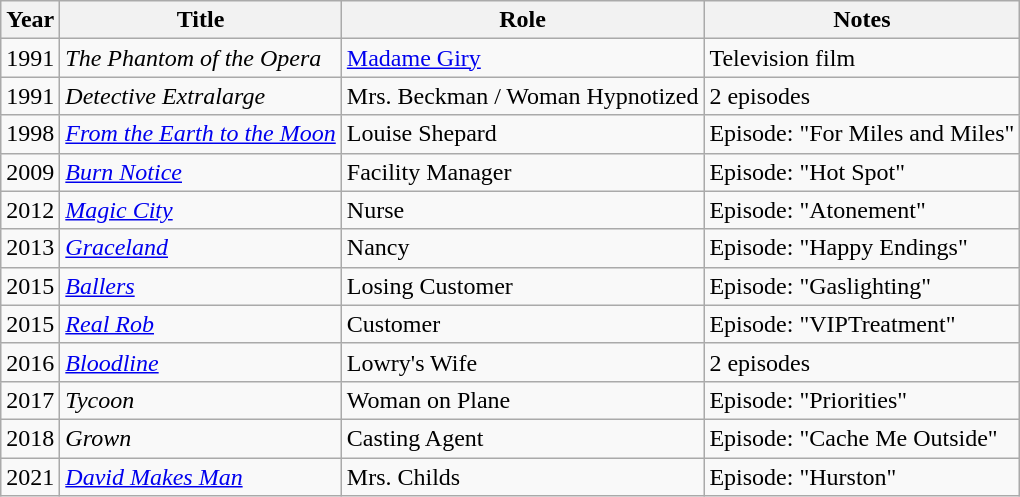<table class="wikitable sortable">
<tr>
<th>Year</th>
<th>Title</th>
<th>Role</th>
<th>Notes</th>
</tr>
<tr>
<td>1991</td>
<td><em>The Phantom of the Opera</em></td>
<td><a href='#'>Madame Giry</a></td>
<td>Television film</td>
</tr>
<tr>
<td>1991</td>
<td><em>Detective Extralarge</em></td>
<td>Mrs. Beckman / Woman Hypnotized</td>
<td>2 episodes</td>
</tr>
<tr>
<td>1998</td>
<td><a href='#'><em>From the Earth to the Moon</em></a></td>
<td>Louise Shepard</td>
<td>Episode: "For Miles and Miles"</td>
</tr>
<tr>
<td>2009</td>
<td><em><a href='#'>Burn Notice</a></em></td>
<td>Facility Manager</td>
<td>Episode: "Hot Spot"</td>
</tr>
<tr>
<td>2012</td>
<td><a href='#'><em>Magic City</em></a></td>
<td>Nurse</td>
<td>Episode: "Atonement"</td>
</tr>
<tr>
<td>2013</td>
<td><a href='#'><em>Graceland</em></a></td>
<td>Nancy</td>
<td>Episode: "Happy Endings"</td>
</tr>
<tr>
<td>2015</td>
<td><em><a href='#'>Ballers</a></em></td>
<td>Losing Customer</td>
<td>Episode: "Gaslighting"</td>
</tr>
<tr>
<td>2015</td>
<td><em><a href='#'>Real Rob</a></em></td>
<td>Customer</td>
<td>Episode: "VIPTreatment"</td>
</tr>
<tr>
<td>2016</td>
<td><a href='#'><em>Bloodline</em></a></td>
<td>Lowry's Wife</td>
<td>2 episodes</td>
</tr>
<tr>
<td>2017</td>
<td><em>Tycoon</em></td>
<td>Woman on Plane</td>
<td>Episode: "Priorities"</td>
</tr>
<tr>
<td>2018</td>
<td><em>Grown</em></td>
<td>Casting Agent</td>
<td>Episode: "Cache Me Outside"</td>
</tr>
<tr>
<td>2021</td>
<td><em><a href='#'>David Makes Man</a></em></td>
<td>Mrs. Childs</td>
<td>Episode: "Hurston"</td>
</tr>
</table>
